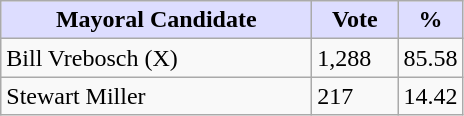<table class="wikitable">
<tr>
<th style="background:#ddf; width:200px;">Mayoral Candidate</th>
<th style="background:#ddf; width:50px;">Vote</th>
<th style="background:#ddf; width:30px;">%</th>
</tr>
<tr>
<td>Bill Vrebosch (X)</td>
<td>1,288</td>
<td>85.58</td>
</tr>
<tr>
<td>Stewart Miller</td>
<td>217</td>
<td>14.42</td>
</tr>
</table>
